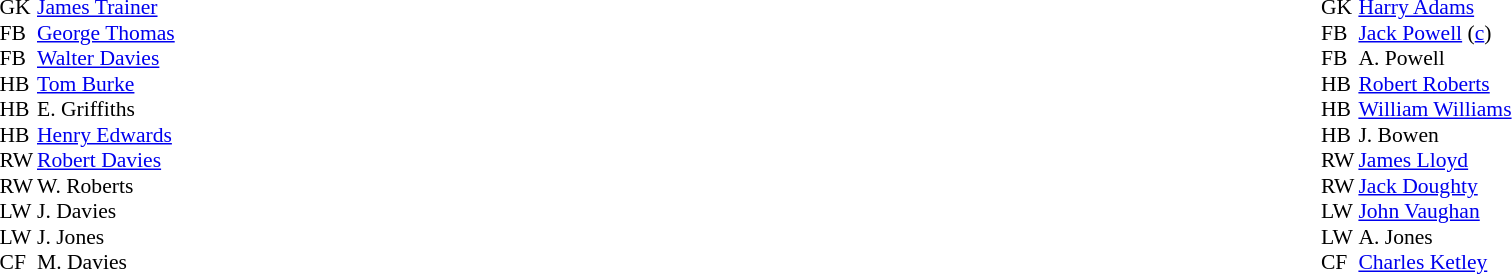<table style="width:100%">
<tr>
<td style="vertical-align:top;width:50%"><br><table style="font-size:90%" cellspacing="0" cellpadding="0">
<tr>
<th width=25></th>
</tr>
<tr>
<td>GK</td>
<td></td>
<td> <a href='#'>James Trainer</a></td>
</tr>
<tr>
<td>FB</td>
<td></td>
<td> <a href='#'>George Thomas</a></td>
</tr>
<tr>
<td>FB</td>
<td></td>
<td> <a href='#'>Walter Davies</a></td>
</tr>
<tr>
<td>HB</td>
<td></td>
<td> <a href='#'>Tom Burke</a></td>
</tr>
<tr>
<td>HB</td>
<td></td>
<td> E. Griffiths</td>
</tr>
<tr>
<td>HB</td>
<td></td>
<td> <a href='#'>Henry Edwards</a></td>
</tr>
<tr>
<td>RW</td>
<td></td>
<td> <a href='#'>Robert Davies</a></td>
</tr>
<tr>
<td>RW</td>
<td></td>
<td> W. Roberts</td>
</tr>
<tr>
<td>LW</td>
<td></td>
<td> J. Davies</td>
</tr>
<tr>
<td>LW</td>
<td></td>
<td> J. Jones</td>
</tr>
<tr>
<td>CF</td>
<td></td>
<td> M. Davies</td>
</tr>
</table>
</td>
<td style="vertical-align:top; width:50%"><br><table cellspacing="0" cellpadding="0" style="font-size:90%; margin:auto">
<tr>
<th width=25></th>
</tr>
<tr>
<td>GK</td>
<td></td>
<td> <a href='#'>Harry Adams</a></td>
</tr>
<tr>
<td>FB</td>
<td></td>
<td> <a href='#'>Jack Powell</a> (<a href='#'>c</a>)</td>
</tr>
<tr>
<td>FB</td>
<td></td>
<td> A. Powell</td>
</tr>
<tr>
<td>HB</td>
<td></td>
<td> <a href='#'>Robert Roberts</a></td>
</tr>
<tr>
<td>HB</td>
<td></td>
<td> <a href='#'>William Williams</a></td>
</tr>
<tr>
<td>HB</td>
<td></td>
<td> J. Bowen</td>
</tr>
<tr>
<td>RW</td>
<td></td>
<td> <a href='#'>James Lloyd</a></td>
</tr>
<tr>
<td>RW</td>
<td></td>
<td> <a href='#'>Jack Doughty</a></td>
</tr>
<tr>
<td>LW</td>
<td></td>
<td> <a href='#'>John Vaughan</a></td>
</tr>
<tr>
<td>LW</td>
<td></td>
<td> A. Jones</td>
</tr>
<tr>
<td>CF</td>
<td></td>
<td> <a href='#'>Charles Ketley</a></td>
</tr>
</table>
</td>
</tr>
</table>
